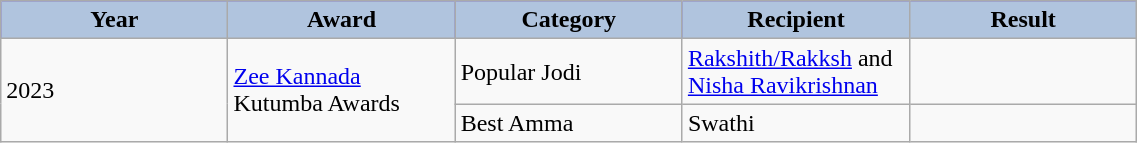<table class="wikitable" width="60%">
<tr bgcolor="blue">
<th style="width:100pt; background:LightSteelBlue;">Year</th>
<th style="width:100pt; background:LightSteelBlue;">Award</th>
<th style="width:100pt; background:LightSteelBlue;">Category</th>
<th style="width:100pt; background:LightSteelBlue;">Recipient</th>
<th style="width:100pt; background:LightSteelBlue;">Result</th>
</tr>
<tr>
<td rowspan="6">2023</td>
<td rowspan="6"><a href='#'>Zee Kannada</a> Kutumba Awards</td>
<td>Popular Jodi</td>
<td><a href='#'>Rakshith/Rakksh</a> and <a href='#'>Nisha Ravikrishnan</a></td>
<td></td>
</tr>
<tr>
<td>Best Amma</td>
<td>Swathi</td>
<td></td>
</tr>
</table>
